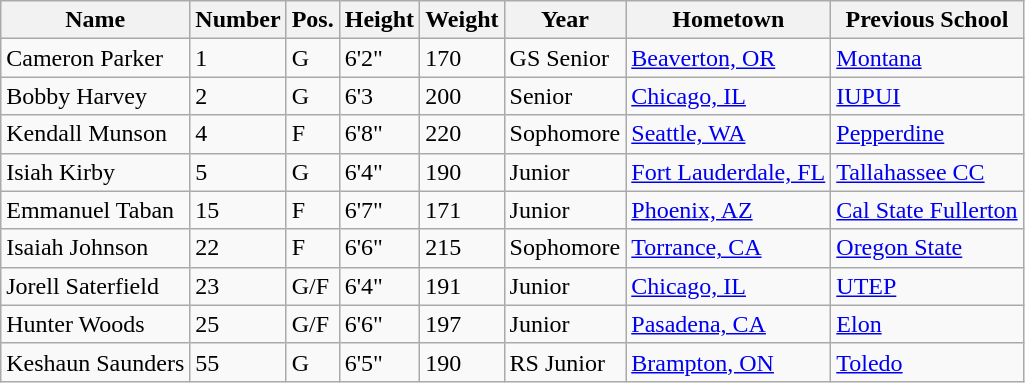<table class="wikitable sortable" border="1">
<tr>
<th>Name</th>
<th>Number</th>
<th>Pos.</th>
<th>Height</th>
<th>Weight</th>
<th>Year</th>
<th>Hometown</th>
<th class="unsortable">Previous School</th>
</tr>
<tr>
<td>Cameron Parker</td>
<td>1</td>
<td>G</td>
<td>6'2"</td>
<td>170</td>
<td>GS Senior</td>
<td><a href='#'>Beaverton, OR</a></td>
<td><a href='#'>Montana</a></td>
</tr>
<tr>
<td>Bobby Harvey</td>
<td>2</td>
<td>G</td>
<td>6'3</td>
<td>200</td>
<td>Senior</td>
<td><a href='#'>Chicago, IL</a></td>
<td><a href='#'>IUPUI</a></td>
</tr>
<tr>
<td>Kendall Munson</td>
<td>4</td>
<td>F</td>
<td>6'8"</td>
<td>220</td>
<td>Sophomore</td>
<td><a href='#'>Seattle, WA</a></td>
<td><a href='#'>Pepperdine</a></td>
</tr>
<tr>
<td>Isiah Kirby</td>
<td>5</td>
<td>G</td>
<td>6'4"</td>
<td>190</td>
<td>Junior</td>
<td><a href='#'>Fort Lauderdale, FL</a></td>
<td><a href='#'>Tallahassee CC</a></td>
</tr>
<tr>
<td>Emmanuel Taban</td>
<td>15</td>
<td>F</td>
<td>6'7"</td>
<td>171</td>
<td>Junior</td>
<td><a href='#'>Phoenix, AZ</a></td>
<td><a href='#'>Cal State Fullerton</a></td>
</tr>
<tr>
<td>Isaiah Johnson</td>
<td>22</td>
<td>F</td>
<td>6'6"</td>
<td>215</td>
<td>Sophomore</td>
<td><a href='#'>Torrance, CA</a></td>
<td><a href='#'>Oregon State</a></td>
</tr>
<tr>
<td>Jorell Saterfield</td>
<td>23</td>
<td>G/F</td>
<td>6'4"</td>
<td>191</td>
<td>Junior</td>
<td><a href='#'>Chicago, IL</a></td>
<td><a href='#'>UTEP</a></td>
</tr>
<tr>
<td>Hunter Woods</td>
<td>25</td>
<td>G/F</td>
<td>6'6"</td>
<td>197</td>
<td>Junior</td>
<td><a href='#'>Pasadena, CA</a></td>
<td><a href='#'>Elon</a></td>
</tr>
<tr>
<td>Keshaun Saunders</td>
<td>55</td>
<td>G</td>
<td>6'5"</td>
<td>190</td>
<td>RS Junior</td>
<td><a href='#'>Brampton, ON</a></td>
<td><a href='#'>Toledo</a></td>
</tr>
</table>
